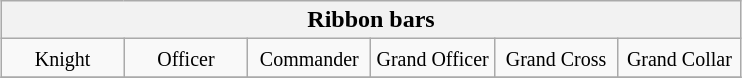<table class="wikitable" style="margin:0.2em auto">
<tr>
<th colspan=6>Ribbon bars</th>
</tr>
<tr>
<td width=16.667% valign=top align=center><small>Knight</small></td>
<td width=16.667% valign=top align=center><small>Officer</small></td>
<td width=16.667% valign=top align=center><small>Commander</small></td>
<td width=16.667% valign=top align=center><small>Grand Officer</small></td>
<td width=16.667% valign=top align=center><small>Grand Cross</small></td>
<td width=16.667% valign=top align=center><small>Grand Collar</small></td>
</tr>
<tr>
</tr>
</table>
